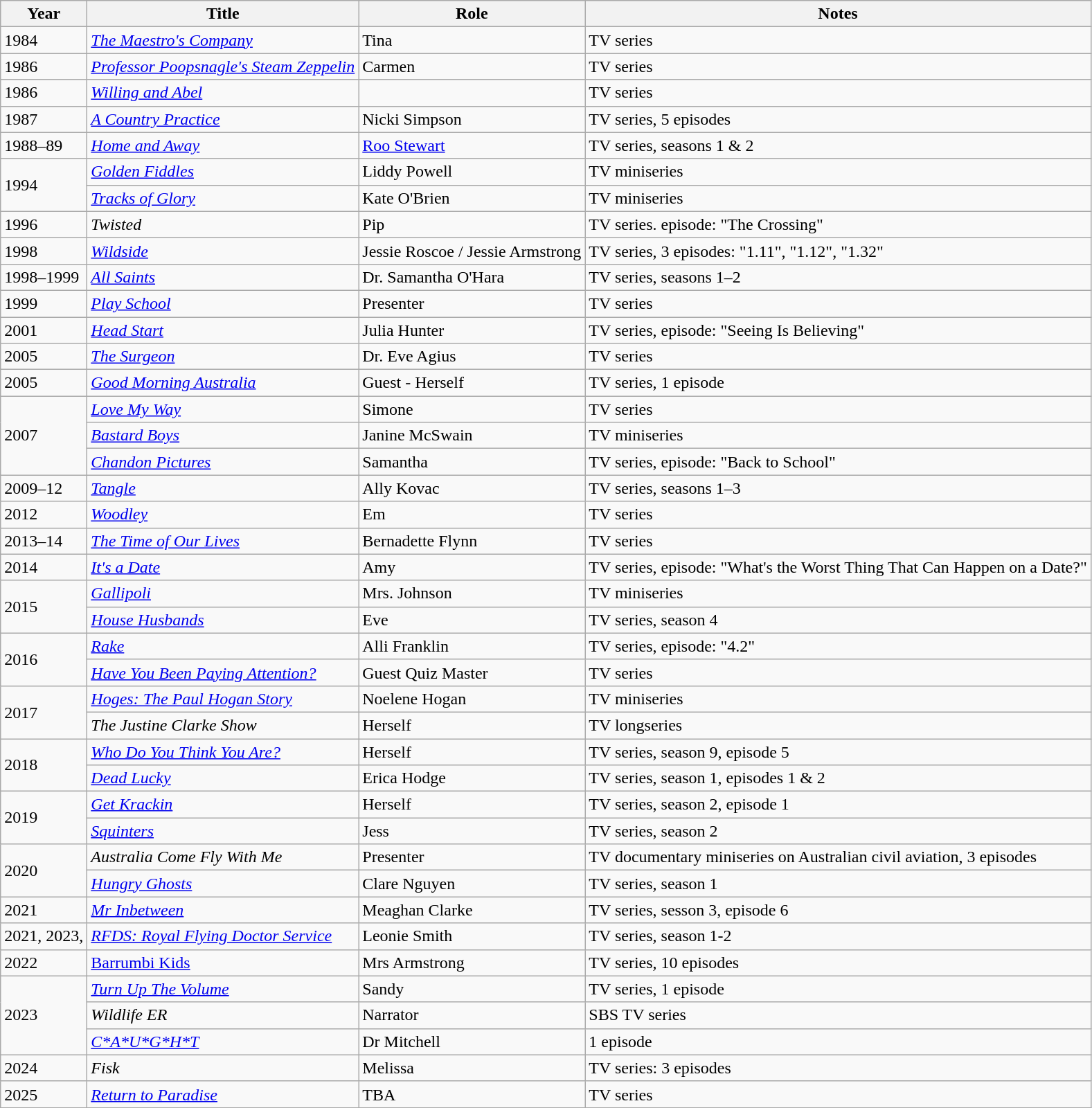<table class="wikitable sortable">
<tr>
<th>Year</th>
<th>Title</th>
<th>Role</th>
<th class="unsortable">Notes</th>
</tr>
<tr>
<td>1984</td>
<td><em><a href='#'>The Maestro's Company</a></em></td>
<td>Tina</td>
<td>TV series</td>
</tr>
<tr>
<td>1986</td>
<td><em><a href='#'>Professor Poopsnagle's Steam Zeppelin</a></em></td>
<td>Carmen</td>
<td>TV series</td>
</tr>
<tr>
<td>1986</td>
<td><em><a href='#'>Willing and Abel</a></em></td>
<td></td>
<td>TV series</td>
</tr>
<tr>
<td>1987</td>
<td><em><a href='#'>A Country Practice</a></em></td>
<td>Nicki Simpson</td>
<td>TV series, 5 episodes</td>
</tr>
<tr>
<td>1988–89</td>
<td><em><a href='#'>Home and Away</a></em></td>
<td><a href='#'>Roo Stewart</a></td>
<td>TV series, seasons 1 & 2</td>
</tr>
<tr>
<td rowspan="2">1994</td>
<td><em><a href='#'>Golden Fiddles</a></em></td>
<td>Liddy Powell</td>
<td>TV miniseries</td>
</tr>
<tr>
<td><em><a href='#'>Tracks of Glory</a></em></td>
<td>Kate O'Brien</td>
<td>TV miniseries</td>
</tr>
<tr>
<td>1996</td>
<td><em>Twisted</em></td>
<td>Pip</td>
<td>TV series. episode: "The Crossing"</td>
</tr>
<tr>
<td>1998</td>
<td><em><a href='#'>Wildside</a></em></td>
<td>Jessie Roscoe / Jessie Armstrong</td>
<td>TV series, 3 episodes: "1.11", "1.12", "1.32"</td>
</tr>
<tr>
<td>1998–1999</td>
<td><em><a href='#'>All Saints</a></em></td>
<td>Dr. Samantha O'Hara</td>
<td>TV series, seasons 1–2</td>
</tr>
<tr>
<td>1999</td>
<td><em><a href='#'>Play School</a></em></td>
<td>Presenter</td>
<td>TV series</td>
</tr>
<tr>
<td>2001</td>
<td><em><a href='#'>Head Start</a></em></td>
<td>Julia Hunter</td>
<td>TV series, episode: "Seeing Is Believing"</td>
</tr>
<tr>
<td>2005</td>
<td><em><a href='#'>The Surgeon</a></em></td>
<td>Dr. Eve Agius</td>
<td>TV series</td>
</tr>
<tr>
<td>2005</td>
<td><em><a href='#'>Good Morning Australia</a></em></td>
<td>Guest - Herself</td>
<td>TV series, 1 episode</td>
</tr>
<tr>
<td rowspan="3">2007</td>
<td><em><a href='#'>Love My Way</a></em></td>
<td>Simone</td>
<td>TV series</td>
</tr>
<tr>
<td><em><a href='#'>Bastard Boys</a></em></td>
<td>Janine McSwain</td>
<td>TV miniseries</td>
</tr>
<tr>
<td><em><a href='#'>Chandon Pictures</a></em></td>
<td>Samantha</td>
<td>TV series, episode: "Back to School"</td>
</tr>
<tr>
<td>2009–12</td>
<td><em><a href='#'>Tangle</a></em></td>
<td>Ally Kovac</td>
<td>TV series, seasons 1–3</td>
</tr>
<tr>
<td>2012</td>
<td><em><a href='#'>Woodley</a></em></td>
<td>Em</td>
<td>TV series</td>
</tr>
<tr>
<td>2013–14</td>
<td><em><a href='#'>The Time of Our Lives</a></em></td>
<td>Bernadette Flynn</td>
<td>TV series</td>
</tr>
<tr>
<td>2014</td>
<td><em><a href='#'>It's a Date</a></em></td>
<td>Amy</td>
<td>TV series, episode: "What's the Worst Thing That Can Happen on a Date?"</td>
</tr>
<tr>
<td rowspan="2">2015</td>
<td><em><a href='#'>Gallipoli</a></em></td>
<td>Mrs. Johnson</td>
<td>TV miniseries</td>
</tr>
<tr>
<td><em><a href='#'>House Husbands</a></em></td>
<td>Eve</td>
<td>TV series, season 4</td>
</tr>
<tr>
<td rowspan="2">2016</td>
<td><em><a href='#'>Rake</a></em></td>
<td>Alli Franklin</td>
<td>TV series, episode: "4.2"</td>
</tr>
<tr>
<td><em><a href='#'>Have You Been Paying Attention?</a></em></td>
<td>Guest Quiz Master</td>
<td>TV series</td>
</tr>
<tr>
<td rowspan="2">2017</td>
<td><em><a href='#'>Hoges: The Paul Hogan Story</a></em></td>
<td>Noelene Hogan</td>
<td>TV miniseries</td>
</tr>
<tr>
<td><em>The Justine Clarke Show</em></td>
<td>Herself</td>
<td>TV longseries</td>
</tr>
<tr>
<td rowspan="2">2018</td>
<td><em><a href='#'>Who Do You Think You Are?</a></em></td>
<td>Herself</td>
<td>TV series, season 9, episode 5</td>
</tr>
<tr>
<td><em><a href='#'>Dead Lucky</a></em></td>
<td>Erica Hodge</td>
<td>TV series, season 1, episodes 1 & 2</td>
</tr>
<tr>
<td rowspan="2">2019</td>
<td><em><a href='#'>Get Krackin</a></em></td>
<td>Herself</td>
<td>TV series, season 2, episode 1</td>
</tr>
<tr>
<td><em><a href='#'>Squinters</a></em></td>
<td>Jess</td>
<td>TV series, season 2</td>
</tr>
<tr>
<td rowspan="2">2020</td>
<td><em>Australia Come Fly With Me</em></td>
<td>Presenter</td>
<td>TV documentary miniseries on Australian civil aviation, 3 episodes</td>
</tr>
<tr>
<td><em><a href='#'>Hungry Ghosts</a></em></td>
<td>Clare Nguyen</td>
<td>TV series, season 1</td>
</tr>
<tr>
<td>2021</td>
<td><em><a href='#'>Mr Inbetween</a></em></td>
<td>Meaghan Clarke</td>
<td>TV series, sesson 3, episode 6</td>
</tr>
<tr>
<td>2021, 2023,</td>
<td><em><a href='#'>RFDS: Royal Flying Doctor Service</a></em></td>
<td>Leonie Smith</td>
<td>TV series, season 1-2</td>
</tr>
<tr>
<td>2022</td>
<td><a href='#'>Barrumbi Kids</a></td>
<td>Mrs Armstrong</td>
<td>TV series, 10 episodes</td>
</tr>
<tr>
<td rowspan="3">2023</td>
<td><em><a href='#'>Turn Up The Volume</a></em></td>
<td>Sandy</td>
<td>TV series, 1 episode</td>
</tr>
<tr>
<td><em>Wildlife ER</em></td>
<td>Narrator</td>
<td>SBS TV series</td>
</tr>
<tr>
<td><em><a href='#'>C*A*U*G*H*T</a></em></td>
<td>Dr Mitchell</td>
<td>1 episode</td>
</tr>
<tr>
<td>2024</td>
<td><em>Fisk</em></td>
<td>Melissa</td>
<td>TV series: 3 episodes</td>
</tr>
<tr>
<td>2025</td>
<td><a href='#'><em>Return to Paradise</em></a></td>
<td>TBA</td>
<td>TV series</td>
</tr>
</table>
